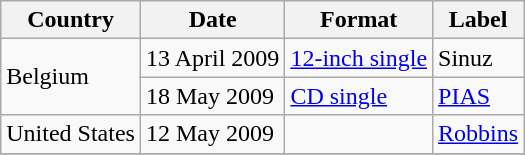<table class="wikitable">
<tr>
<th align="center">Country</th>
<th align="center">Date</th>
<th align="center">Format</th>
<th align="center">Label</th>
</tr>
<tr>
<td rowspan=2>Belgium</td>
<td>13 April 2009</td>
<td><a href='#'>12-inch single</a></td>
<td>Sinuz</td>
</tr>
<tr>
<td>18 May 2009</td>
<td><a href='#'>CD single</a></td>
<td><a href='#'>PIAS</a></td>
</tr>
<tr>
<td>United States</td>
<td>12 May 2009</td>
<td></td>
<td><a href='#'>Robbins</a></td>
</tr>
<tr>
</tr>
</table>
